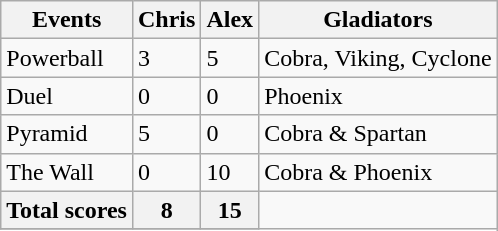<table class="wikitable">
<tr>
<th>Events</th>
<th>Chris</th>
<th>Alex</th>
<th>Gladiators</th>
</tr>
<tr>
<td>Powerball</td>
<td>3</td>
<td>5</td>
<td>Cobra, Viking, Cyclone</td>
</tr>
<tr>
<td>Duel</td>
<td>0</td>
<td>0</td>
<td>Phoenix</td>
</tr>
<tr>
<td>Pyramid</td>
<td>5</td>
<td>0</td>
<td>Cobra & Spartan</td>
</tr>
<tr>
<td>The Wall</td>
<td>0</td>
<td>10</td>
<td>Cobra & Phoenix</td>
</tr>
<tr>
<th>Total scores</th>
<th>8</th>
<th>15</th>
</tr>
<tr>
</tr>
</table>
